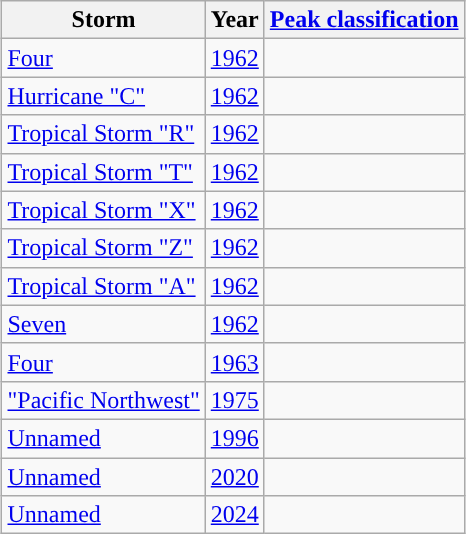<table class="wikitable sortable" style="margin:auto;">
<tr>
<th>Storm</th>
<th>Year</th>
<th><a href='#'>Peak classification</a></th>
</tr>
<tr>
<td><a href='#'>Four</a></td>
<td><a href='#'>1962</a></td>
<td></td>
</tr>
<tr>
<td><a href='#'>Hurricane "C"</a></td>
<td><a href='#'>1962</a></td>
<td></td>
</tr>
<tr>
<td><a href='#'>Tropical Storm "R"</a></td>
<td><a href='#'>1962</a></td>
<td></td>
</tr>
<tr>
<td><a href='#'>Tropical Storm "T"</a></td>
<td><a href='#'>1962</a></td>
<td></td>
</tr>
<tr>
<td><a href='#'>Tropical Storm "X"</a></td>
<td><a href='#'>1962</a></td>
<td></td>
</tr>
<tr>
<td><a href='#'>Tropical Storm "Z"</a></td>
<td><a href='#'>1962</a></td>
<td></td>
</tr>
<tr>
<td><a href='#'>Tropical Storm "A"</a></td>
<td><a href='#'>1962</a></td>
<td></td>
</tr>
<tr>
<td><a href='#'>Seven</a></td>
<td><a href='#'>1962</a></td>
<td></td>
</tr>
<tr>
<td><a href='#'>Four</a></td>
<td><a href='#'>1963</a></td>
<td></td>
</tr>
<tr>
<td><a href='#'>"Pacific Northwest"</a></td>
<td><a href='#'>1975</a></td>
<td></td>
</tr>
<tr>
<td><a href='#'>Unnamed</a></td>
<td><a href='#'>1996</a></td>
<td></td>
</tr>
<tr>
<td><a href='#'>Unnamed</a></td>
<td><a href='#'>2020</a></td>
<td></td>
</tr>
<tr>
<td><a href='#'>Unnamed</a></td>
<td><a href='#'>2024</a></td>
<td></td>
</tr>
</table>
